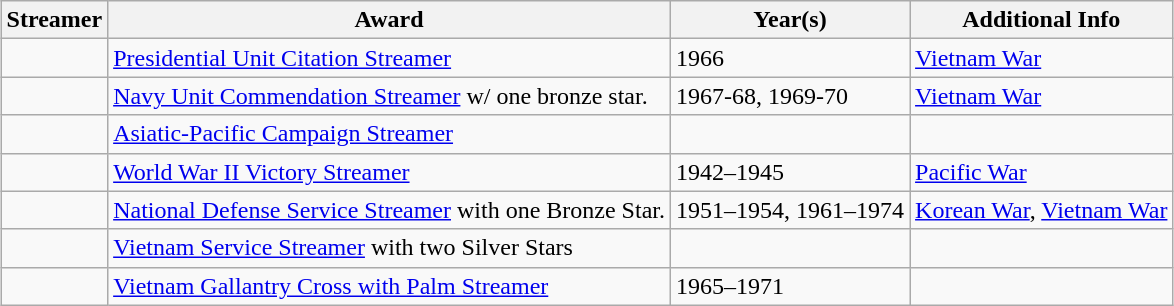<table class="wikitable" style="margin:auto;">
<tr>
<th>Streamer</th>
<th>Award</th>
<th>Year(s)</th>
<th>Additional Info</th>
</tr>
<tr>
<td></td>
<td><a href='#'>Presidential Unit Citation Streamer</a></td>
<td>1966</td>
<td><a href='#'>Vietnam War</a></td>
</tr>
<tr>
<td></td>
<td><a href='#'>Navy Unit Commendation Streamer</a> w/ one bronze star.</td>
<td>1967-68, 1969-70</td>
<td><a href='#'>Vietnam War</a></td>
</tr>
<tr>
<td></td>
<td><a href='#'>Asiatic-Pacific Campaign Streamer</a></td>
<td></td>
<td></td>
</tr>
<tr>
<td></td>
<td><a href='#'>World War II Victory Streamer</a></td>
<td>1942–1945</td>
<td><a href='#'>Pacific War</a></td>
</tr>
<tr>
<td></td>
<td><a href='#'>National Defense Service Streamer</a> with one Bronze Star.</td>
<td>1951–1954, 1961–1974</td>
<td><a href='#'>Korean War</a>, <a href='#'>Vietnam War</a></td>
</tr>
<tr>
<td></td>
<td><a href='#'>Vietnam Service Streamer</a> with two Silver Stars</td>
<td><br></td>
<td><br></td>
</tr>
<tr>
<td></td>
<td><a href='#'>Vietnam Gallantry Cross with Palm Streamer</a></td>
<td>1965–1971</td>
<td><br></td>
</tr>
</table>
